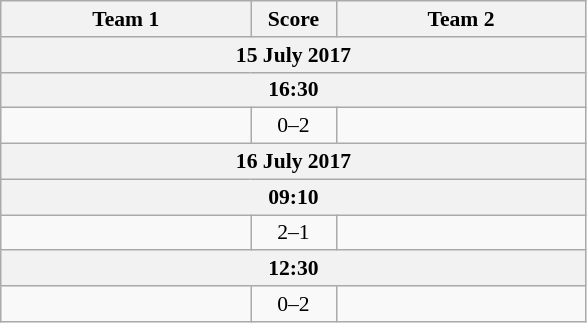<table class="wikitable" style="text-align: center; font-size:90% ">
<tr>
<th align="right" width="160">Team 1</th>
<th width="50">Score</th>
<th align="left" width="160">Team 2</th>
</tr>
<tr>
<th colspan=3>15 July 2017</th>
</tr>
<tr>
<th colspan=3>16:30</th>
</tr>
<tr>
<td align=right></td>
<td align=center>0–2</td>
<td align=left></td>
</tr>
<tr>
<th colspan=3>16 July 2017</th>
</tr>
<tr>
<th colspan=3>09:10</th>
</tr>
<tr>
<td align=right></td>
<td align=center>2–1</td>
<td align=left></td>
</tr>
<tr>
<th colspan=3>12:30</th>
</tr>
<tr>
<td align=right></td>
<td align=center>0–2</td>
<td align=left></td>
</tr>
</table>
